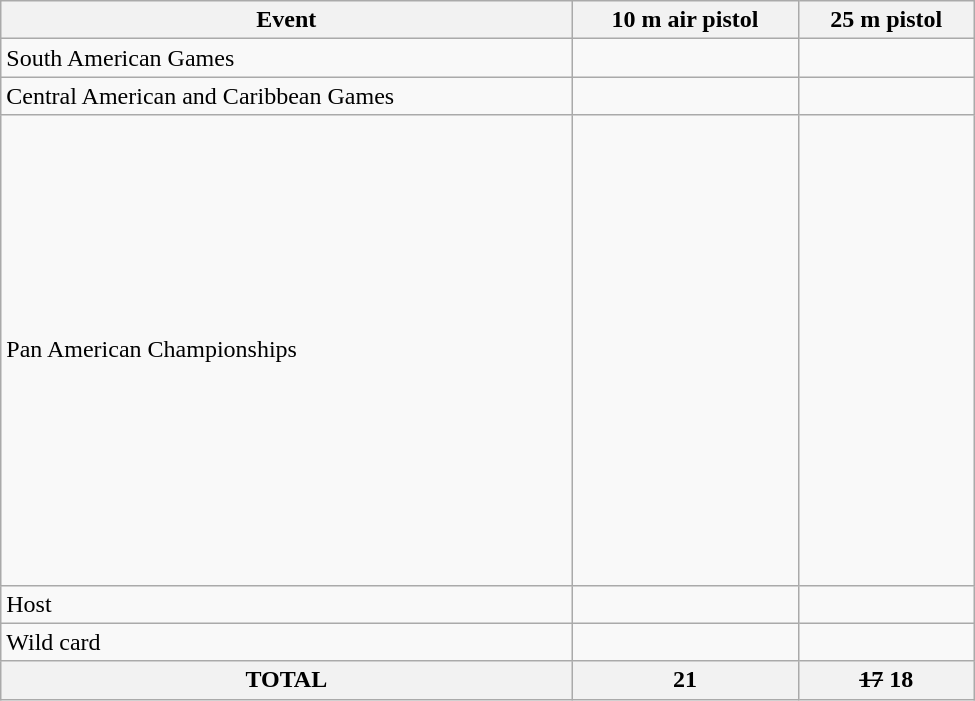<table class=wikitable style="text-align:left" width=650>
<tr>
<th>Event</th>
<th>10 m air pistol</th>
<th>25 m pistol</th>
</tr>
<tr>
<td>South American Games</td>
<td><br></td>
<td></td>
</tr>
<tr>
<td>Central American and Caribbean Games</td>
<td><br></td>
<td></td>
</tr>
<tr>
<td>Pan American Championships</td>
<td><br><br><br><br><br><br><br><br><br><br><br><br><br><br><br><br><br></td>
<td><br><br><br><br><br><br><br><br><br><br><br><br><br><br></td>
</tr>
<tr>
<td>Host</td>
<td></td>
<td></td>
</tr>
<tr>
<td>Wild card</td>
<td></td>
<td></td>
</tr>
<tr>
<th>TOTAL</th>
<th>21</th>
<th><s>17</s> 18</th>
</tr>
</table>
